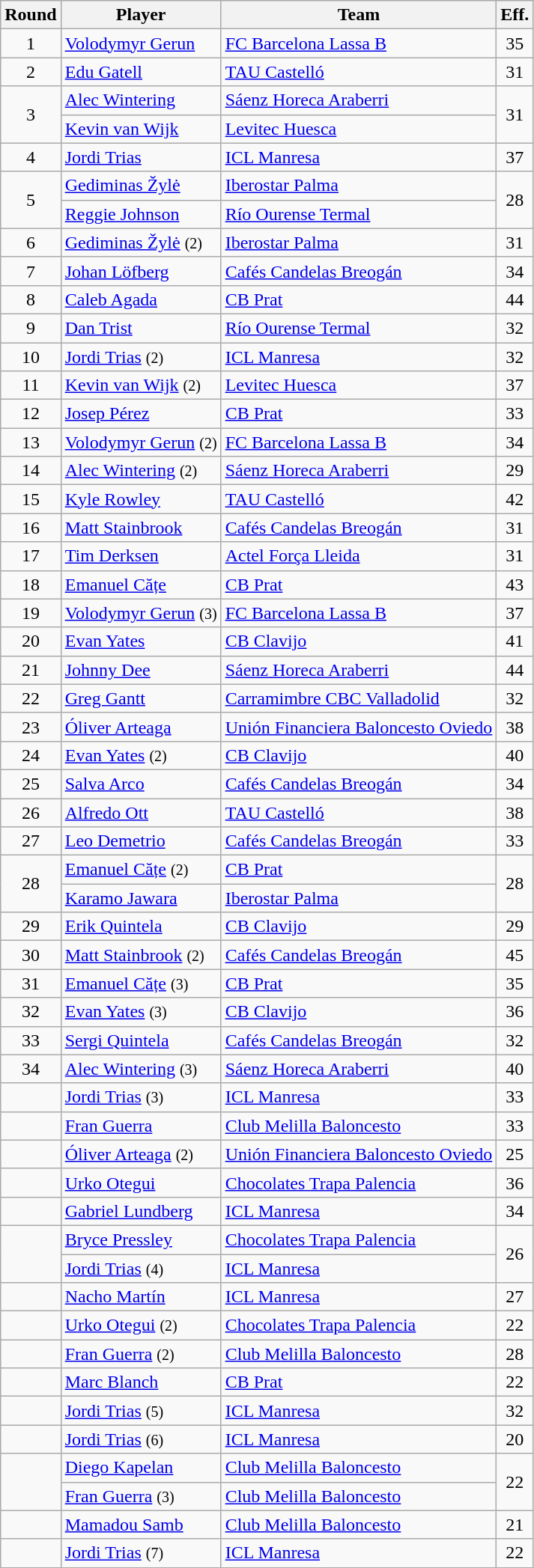<table class="wikitable sortable" style="text-align: center;">
<tr>
<th>Round</th>
<th>Player</th>
<th>Team</th>
<th>Eff.</th>
</tr>
<tr>
<td>1</td>
<td style="text-align:left;"> <a href='#'>Volodymyr Gerun</a></td>
<td style="text-align:left;"><a href='#'>FC Barcelona Lassa B</a></td>
<td>35</td>
</tr>
<tr>
<td>2</td>
<td style="text-align:left;"> <a href='#'>Edu Gatell</a></td>
<td style="text-align:left;"><a href='#'>TAU Castelló</a></td>
<td>31</td>
</tr>
<tr>
<td rowspan=2>3</td>
<td style="text-align:left;"> <a href='#'>Alec Wintering</a></td>
<td style="text-align:left;"><a href='#'>Sáenz Horeca Araberri</a></td>
<td rowspan=2>31</td>
</tr>
<tr>
<td style="text-align:left;"> <a href='#'>Kevin van Wijk</a></td>
<td style="text-align:left;"><a href='#'>Levitec Huesca</a></td>
</tr>
<tr>
<td>4</td>
<td style="text-align:left;"> <a href='#'>Jordi Trias</a></td>
<td style="text-align:left;"><a href='#'>ICL Manresa</a></td>
<td>37</td>
</tr>
<tr>
<td rowspan=2>5</td>
<td style="text-align:left;"> <a href='#'>Gediminas Žylė</a></td>
<td style="text-align:left;"><a href='#'>Iberostar Palma</a></td>
<td rowspan=2>28</td>
</tr>
<tr>
<td style="text-align:left;"> <a href='#'>Reggie Johnson</a></td>
<td style="text-align:left;"><a href='#'>Río Ourense Termal</a></td>
</tr>
<tr>
<td>6</td>
<td style="text-align:left;"> <a href='#'>Gediminas Žylė</a> <small>(2)</small></td>
<td style="text-align:left;"><a href='#'>Iberostar Palma</a></td>
<td>31</td>
</tr>
<tr>
<td>7</td>
<td style="text-align:left;"> <a href='#'>Johan Löfberg</a></td>
<td style="text-align:left;"><a href='#'>Cafés Candelas Breogán</a></td>
<td>34</td>
</tr>
<tr>
<td>8</td>
<td style="text-align:left;"> <a href='#'>Caleb Agada</a></td>
<td style="text-align:left;"><a href='#'>CB Prat</a></td>
<td>44</td>
</tr>
<tr>
<td>9</td>
<td style="text-align:left;"> <a href='#'>Dan Trist</a></td>
<td style="text-align:left;"><a href='#'>Río Ourense Termal</a></td>
<td>32</td>
</tr>
<tr>
<td>10</td>
<td style="text-align:left;"> <a href='#'>Jordi Trias</a> <small>(2)</small></td>
<td style="text-align:left;"><a href='#'>ICL Manresa</a></td>
<td>32</td>
</tr>
<tr>
<td>11</td>
<td style="text-align:left;"> <a href='#'>Kevin van Wijk</a> <small>(2)</small></td>
<td style="text-align:left;"><a href='#'>Levitec Huesca</a></td>
<td>37</td>
</tr>
<tr>
<td>12</td>
<td style="text-align:left;"> <a href='#'>Josep Pérez</a></td>
<td style="text-align:left;"><a href='#'>CB Prat</a></td>
<td>33</td>
</tr>
<tr>
<td>13</td>
<td style="text-align:left;"> <a href='#'>Volodymyr Gerun</a> <small>(2)</small></td>
<td style="text-align:left;"><a href='#'>FC Barcelona Lassa B</a></td>
<td>34</td>
</tr>
<tr>
<td>14</td>
<td style="text-align:left;"> <a href='#'>Alec Wintering</a> <small>(2)</small></td>
<td style="text-align:left;"><a href='#'>Sáenz Horeca Araberri</a></td>
<td>29</td>
</tr>
<tr>
<td>15</td>
<td style="text-align:left;"> <a href='#'>Kyle Rowley</a></td>
<td style="text-align:left;"><a href='#'>TAU Castelló</a></td>
<td>42</td>
</tr>
<tr>
<td>16</td>
<td style="text-align:left;"> <a href='#'>Matt Stainbrook</a></td>
<td style="text-align:left;"><a href='#'>Cafés Candelas Breogán</a></td>
<td>31</td>
</tr>
<tr>
<td>17</td>
<td style="text-align:left;"> <a href='#'>Tim Derksen</a></td>
<td style="text-align:left;"><a href='#'>Actel Força Lleida</a></td>
<td>31</td>
</tr>
<tr>
<td>18</td>
<td style="text-align:left;"> <a href='#'>Emanuel Cățe</a></td>
<td style="text-align:left;"><a href='#'>CB Prat</a></td>
<td>43</td>
</tr>
<tr>
<td>19</td>
<td style="text-align:left;"> <a href='#'>Volodymyr Gerun</a> <small>(3)</small></td>
<td style="text-align:left;"><a href='#'>FC Barcelona Lassa B</a></td>
<td>37</td>
</tr>
<tr>
<td>20</td>
<td style="text-align:left;"> <a href='#'>Evan Yates</a></td>
<td style="text-align:left;"><a href='#'>CB Clavijo</a></td>
<td>41</td>
</tr>
<tr>
<td>21</td>
<td style="text-align:left;"> <a href='#'>Johnny Dee</a></td>
<td style="text-align:left;"><a href='#'>Sáenz Horeca Araberri</a></td>
<td>44</td>
</tr>
<tr>
<td>22</td>
<td style="text-align:left;"> <a href='#'>Greg Gantt</a></td>
<td style="text-align:left;"><a href='#'>Carramimbre CBC Valladolid</a></td>
<td>32</td>
</tr>
<tr>
<td>23</td>
<td style="text-align:left;"> <a href='#'>Óliver Arteaga</a></td>
<td style="text-align:left;"><a href='#'>Unión Financiera Baloncesto Oviedo</a></td>
<td>38</td>
</tr>
<tr>
<td>24</td>
<td style="text-align:left;"> <a href='#'>Evan Yates</a> <small>(2)</small></td>
<td style="text-align:left;"><a href='#'>CB Clavijo</a></td>
<td>40</td>
</tr>
<tr>
<td>25</td>
<td style="text-align:left;"> <a href='#'>Salva Arco</a></td>
<td style="text-align:left;"><a href='#'>Cafés Candelas Breogán</a></td>
<td>34</td>
</tr>
<tr>
<td>26</td>
<td style="text-align:left;"> <a href='#'>Alfredo Ott</a></td>
<td style="text-align:left;"><a href='#'>TAU Castelló</a></td>
<td>38</td>
</tr>
<tr>
<td>27</td>
<td style="text-align:left;"> <a href='#'>Leo Demetrio</a></td>
<td style="text-align:left;"><a href='#'>Cafés Candelas Breogán</a></td>
<td>33</td>
</tr>
<tr>
<td rowspan=2>28</td>
<td style="text-align:left;"> <a href='#'>Emanuel Cățe</a> <small>(2)</small></td>
<td style="text-align:left;"><a href='#'>CB Prat</a></td>
<td rowspan=2>28</td>
</tr>
<tr>
<td style="text-align:left;"> <a href='#'>Karamo Jawara</a></td>
<td style="text-align:left;"><a href='#'>Iberostar Palma</a></td>
</tr>
<tr>
<td>29</td>
<td style="text-align:left;"> <a href='#'>Erik Quintela</a></td>
<td style="text-align:left;"><a href='#'>CB Clavijo</a></td>
<td>29</td>
</tr>
<tr>
<td>30</td>
<td style="text-align:left;"> <a href='#'>Matt Stainbrook</a> <small>(2)</small></td>
<td style="text-align:left;"><a href='#'>Cafés Candelas Breogán</a></td>
<td>45</td>
</tr>
<tr>
<td>31</td>
<td style="text-align:left;"> <a href='#'>Emanuel Cățe</a> <small>(3)</small></td>
<td style="text-align:left;"><a href='#'>CB Prat</a></td>
<td>35</td>
</tr>
<tr>
<td>32</td>
<td style="text-align:left;"> <a href='#'>Evan Yates</a> <small>(3)</small></td>
<td style="text-align:left;"><a href='#'>CB Clavijo</a></td>
<td>36</td>
</tr>
<tr>
<td>33</td>
<td style="text-align:left;"> <a href='#'>Sergi Quintela</a></td>
<td style="text-align:left;"><a href='#'>Cafés Candelas Breogán</a></td>
<td>32</td>
</tr>
<tr>
<td>34</td>
<td style="text-align:left;"> <a href='#'>Alec Wintering</a> <small>(3)</small></td>
<td style="text-align:left;"><a href='#'>Sáenz Horeca Araberri</a></td>
<td>40</td>
</tr>
<tr>
<td></td>
<td style="text-align:left;"> <a href='#'>Jordi Trias</a> <small>(3)</small></td>
<td style="text-align:left;"><a href='#'>ICL Manresa</a></td>
<td>33</td>
</tr>
<tr>
<td></td>
<td style="text-align:left;"> <a href='#'>Fran Guerra</a></td>
<td style="text-align:left;"><a href='#'>Club Melilla Baloncesto</a></td>
<td>33</td>
</tr>
<tr>
<td></td>
<td style="text-align:left;"> <a href='#'>Óliver Arteaga</a> <small>(2)</small></td>
<td style="text-align:left;"><a href='#'>Unión Financiera Baloncesto Oviedo</a></td>
<td>25</td>
</tr>
<tr>
<td></td>
<td style="text-align:left;"> <a href='#'>Urko Otegui</a></td>
<td style="text-align:left;"><a href='#'>Chocolates Trapa Palencia</a></td>
<td>36</td>
</tr>
<tr>
<td></td>
<td style="text-align:left;"> <a href='#'>Gabriel Lundberg</a></td>
<td style="text-align:left;"><a href='#'>ICL Manresa</a></td>
<td>34</td>
</tr>
<tr>
<td rowspan=2></td>
<td style="text-align:left;"> <a href='#'>Bryce Pressley</a></td>
<td style="text-align:left;"><a href='#'>Chocolates Trapa Palencia</a></td>
<td rowspan=2>26</td>
</tr>
<tr>
<td style="text-align:left;"> <a href='#'>Jordi Trias</a> <small>(4)</small></td>
<td style="text-align:left;"><a href='#'>ICL Manresa</a></td>
</tr>
<tr>
<td></td>
<td style="text-align:left;"> <a href='#'>Nacho Martín</a></td>
<td style="text-align:left;"><a href='#'>ICL Manresa</a></td>
<td>27</td>
</tr>
<tr>
<td></td>
<td style="text-align:left;"> <a href='#'>Urko Otegui</a> <small>(2)</small></td>
<td style="text-align:left;"><a href='#'>Chocolates Trapa Palencia</a></td>
<td>22</td>
</tr>
<tr>
<td></td>
<td style="text-align:left;"> <a href='#'>Fran Guerra</a> <small>(2)</small></td>
<td style="text-align:left;"><a href='#'>Club Melilla Baloncesto</a></td>
<td>28</td>
</tr>
<tr>
<td></td>
<td style="text-align:left;"> <a href='#'>Marc Blanch</a></td>
<td style="text-align:left;"><a href='#'>CB Prat</a></td>
<td>22</td>
</tr>
<tr>
<td></td>
<td style="text-align:left;"> <a href='#'>Jordi Trias</a> <small>(5)</small></td>
<td style="text-align:left;"><a href='#'>ICL Manresa</a></td>
<td>32</td>
</tr>
<tr>
<td></td>
<td style="text-align:left;"> <a href='#'>Jordi Trias</a> <small>(6)</small></td>
<td style="text-align:left;"><a href='#'>ICL Manresa</a></td>
<td>20</td>
</tr>
<tr>
<td rowspan=2></td>
<td style="text-align:left;"> <a href='#'>Diego Kapelan</a></td>
<td style="text-align:left;"><a href='#'>Club Melilla Baloncesto</a></td>
<td rowspan=2>22</td>
</tr>
<tr>
<td style="text-align:left;"> <a href='#'>Fran Guerra</a> <small>(3)</small></td>
<td style="text-align:left;"><a href='#'>Club Melilla Baloncesto</a></td>
</tr>
<tr>
<td></td>
<td style="text-align:left;"> <a href='#'>Mamadou Samb</a></td>
<td style="text-align:left;"><a href='#'>Club Melilla Baloncesto</a></td>
<td>21</td>
</tr>
<tr>
<td></td>
<td style="text-align:left;"> <a href='#'>Jordi Trias</a> <small>(7)</small></td>
<td style="text-align:left;"><a href='#'>ICL Manresa</a></td>
<td>22</td>
</tr>
</table>
